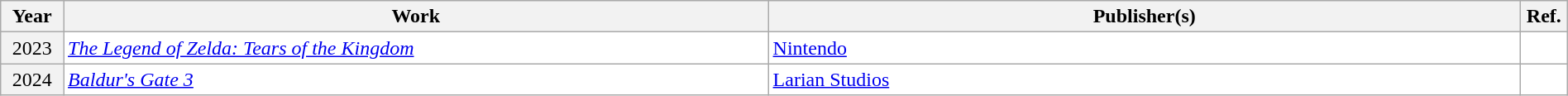<table class="sortable wikitable" width="100%" cellpadding="5" style="margin: 1em auto 1em auto">
<tr>
<th width="4%" scope="col">Year</th>
<th width="45%" scope="col">Work</th>
<th width="48%" scope="col" class="unsortable">Publisher(s)</th>
<th width="3%" scope="col" class="unsortable">Ref.</th>
</tr>
<tr style="background:#FFFFFF;">
<th scope="row" align="center" rowspan="1" style="font-weight:normal;">2023</th>
<td><em><a href='#'>The Legend of Zelda: Tears of the Kingdom</a></em></td>
<td><a href='#'>Nintendo</a></td>
<td align="center"></td>
</tr>
<tr style="background:#FFFFFF;">
<th scope="row" align="center" rowspan="1" style="font-weight:normal;">2024</th>
<td><em><a href='#'>Baldur's Gate 3</a></em></td>
<td><a href='#'>Larian Studios</a></td>
<td align="center"></td>
</tr>
</table>
